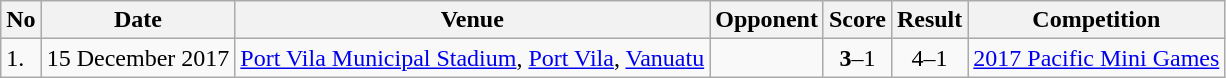<table class="wikitable" style="font-size:100%;">
<tr>
<th>No</th>
<th>Date</th>
<th>Venue</th>
<th>Opponent</th>
<th>Score</th>
<th>Result</th>
<th>Competition</th>
</tr>
<tr>
<td>1.</td>
<td>15 December 2017</td>
<td><a href='#'>Port Vila Municipal Stadium</a>, <a href='#'>Port Vila</a>, <a href='#'>Vanuatu</a></td>
<td></td>
<td align=center><strong>3</strong>–1</td>
<td align=center>4–1</td>
<td><a href='#'>2017 Pacific Mini Games</a></td>
</tr>
</table>
